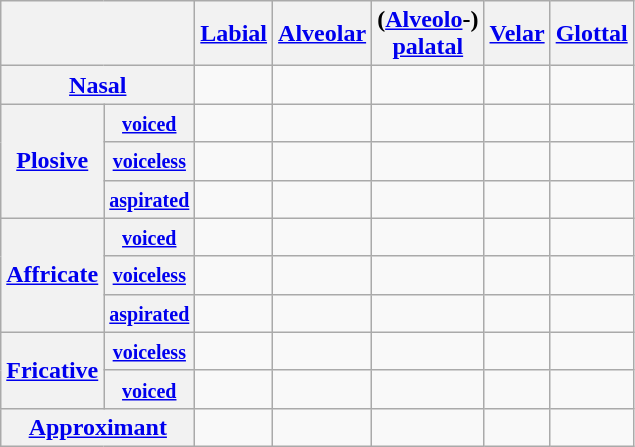<table class="wikitable" style="text-align:center">
<tr>
<th colspan="2"> </th>
<th><a href='#'>Labial</a></th>
<th><a href='#'>Alveolar</a></th>
<th>(<a href='#'>Alveolo</a>-)<a href='#'><br>palatal</a></th>
<th><a href='#'>Velar</a></th>
<th><a href='#'>Glottal</a></th>
</tr>
<tr>
<th colspan="2"><a href='#'>Nasal</a></th>
<td></td>
<td></td>
<td></td>
<td></td>
<td></td>
</tr>
<tr>
<th rowspan="3"><a href='#'>Plosive</a></th>
<th><a href='#'><small>voiced</small></a></th>
<td></td>
<td></td>
<td></td>
<td></td>
<td></td>
</tr>
<tr>
<th><a href='#'><small>voiceless</small></a></th>
<td></td>
<td></td>
<td></td>
<td></td>
<td></td>
</tr>
<tr>
<th><a href='#'><small>aspirated</small></a></th>
<td></td>
<td></td>
<td></td>
<td></td>
<td></td>
</tr>
<tr>
<th rowspan="3"><a href='#'>Affricate</a></th>
<th><a href='#'><small>voiced</small></a></th>
<td></td>
<td></td>
<td></td>
<td></td>
<td></td>
</tr>
<tr>
<th><a href='#'><small>voiceless</small></a></th>
<td></td>
<td></td>
<td></td>
<td></td>
<td></td>
</tr>
<tr>
<th><a href='#'><small>aspirated</small></a></th>
<td></td>
<td></td>
<td></td>
<td></td>
<td></td>
</tr>
<tr>
<th rowspan="2"><a href='#'>Fricative</a></th>
<th><a href='#'><small>voiceless</small></a></th>
<td></td>
<td></td>
<td></td>
<td></td>
<td></td>
</tr>
<tr>
<th><a href='#'><small>voiced</small></a></th>
<td></td>
<td></td>
<td></td>
<td></td>
<td></td>
</tr>
<tr>
<th colspan="2"><a href='#'>Approximant</a></th>
<td></td>
<td></td>
<td></td>
<td></td>
<td></td>
</tr>
</table>
